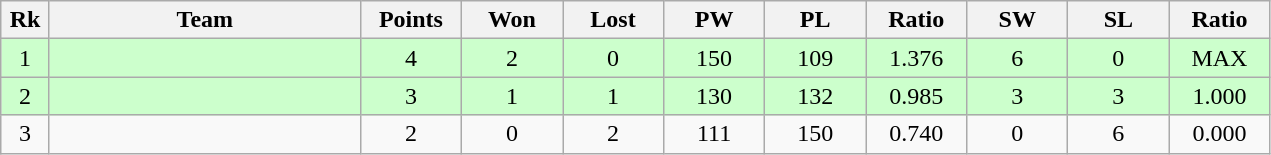<table class=wikitable style=text-align:center>
<tr>
<th width=25>Rk</th>
<th width=200>Team</th>
<th width=60>Points</th>
<th width=60>Won</th>
<th width=60>Lost</th>
<th width=60>PW</th>
<th width=60>PL</th>
<th width=60>Ratio</th>
<th width=60>SW</th>
<th width=60>SL</th>
<th width=60>Ratio</th>
</tr>
<tr bgcolor=#ccffcc>
<td>1</td>
<td align=left></td>
<td>4</td>
<td>2</td>
<td>0</td>
<td>150</td>
<td>109</td>
<td>1.376</td>
<td>6</td>
<td>0</td>
<td>MAX</td>
</tr>
<tr bgcolor=#ccffcc>
<td>2</td>
<td align=left></td>
<td>3</td>
<td>1</td>
<td>1</td>
<td>130</td>
<td>132</td>
<td>0.985</td>
<td>3</td>
<td>3</td>
<td>1.000</td>
</tr>
<tr>
<td>3</td>
<td align=left></td>
<td>2</td>
<td>0</td>
<td>2</td>
<td>111</td>
<td>150</td>
<td>0.740</td>
<td>0</td>
<td>6</td>
<td>0.000</td>
</tr>
</table>
